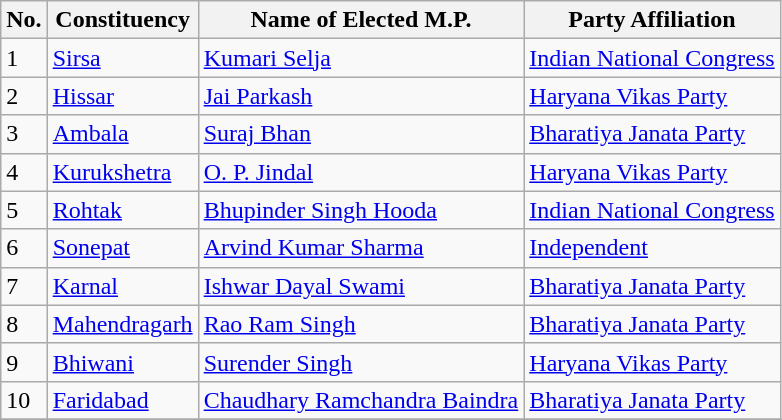<table class="wikitable sortable">
<tr>
<th>No.</th>
<th>Constituency</th>
<th>Name of Elected M.P.</th>
<th>Party Affiliation</th>
</tr>
<tr>
<td>1</td>
<td><a href='#'>Sirsa</a></td>
<td><a href='#'>Kumari Selja</a></td>
<td><a href='#'>Indian National Congress</a></td>
</tr>
<tr>
<td>2</td>
<td><a href='#'>Hissar</a></td>
<td><a href='#'>Jai Parkash</a></td>
<td><a href='#'>Haryana Vikas Party</a></td>
</tr>
<tr>
<td>3</td>
<td><a href='#'>Ambala</a></td>
<td><a href='#'>Suraj Bhan</a></td>
<td><a href='#'>Bharatiya Janata Party</a></td>
</tr>
<tr>
<td>4</td>
<td><a href='#'>Kurukshetra</a></td>
<td><a href='#'>O. P. Jindal</a></td>
<td><a href='#'>Haryana Vikas Party</a></td>
</tr>
<tr>
<td>5</td>
<td><a href='#'>Rohtak</a></td>
<td><a href='#'>Bhupinder Singh Hooda</a></td>
<td><a href='#'>Indian National Congress</a></td>
</tr>
<tr>
<td>6</td>
<td><a href='#'>Sonepat</a></td>
<td><a href='#'>Arvind Kumar Sharma</a></td>
<td><a href='#'>Independent</a></td>
</tr>
<tr>
<td>7</td>
<td><a href='#'>Karnal</a></td>
<td><a href='#'>Ishwar Dayal Swami</a></td>
<td><a href='#'>Bharatiya Janata Party</a></td>
</tr>
<tr>
<td>8</td>
<td><a href='#'>Mahendragarh</a></td>
<td><a href='#'>Rao Ram Singh</a></td>
<td><a href='#'>Bharatiya Janata Party</a></td>
</tr>
<tr>
<td>9</td>
<td><a href='#'>Bhiwani</a></td>
<td><a href='#'>Surender Singh</a></td>
<td><a href='#'>Haryana Vikas Party</a></td>
</tr>
<tr>
<td>10</td>
<td><a href='#'>Faridabad</a></td>
<td><a href='#'>Chaudhary Ramchandra Baindra</a></td>
<td><a href='#'>Bharatiya Janata Party</a></td>
</tr>
<tr>
</tr>
</table>
